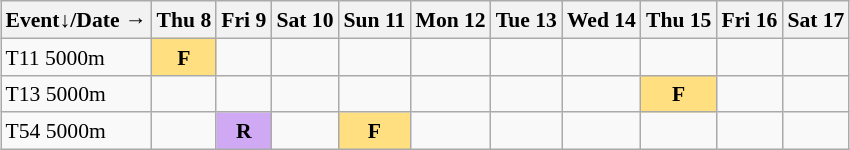<table class="wikitable" style="margin:0.5em auto; font-size:90%; line-height:1.25em;">
<tr align="center">
<th>Event↓/Date →</th>
<th>Thu 8</th>
<th>Fri 9</th>
<th>Sat 10</th>
<th>Sun 11</th>
<th>Mon 12</th>
<th>Tue 13</th>
<th>Wed 14</th>
<th>Thu 15</th>
<th>Fri 16</th>
<th>Sat 17</th>
</tr>
<tr align="center">
<td align="left">T11 5000m</td>
<td bgcolor="#FFDF80"><strong>F</strong></td>
<td></td>
<td></td>
<td></td>
<td></td>
<td></td>
<td></td>
<td></td>
<td></td>
<td></td>
</tr>
<tr align="center">
<td align="left">T13 5000m</td>
<td></td>
<td></td>
<td></td>
<td></td>
<td></td>
<td></td>
<td></td>
<td bgcolor="#FFDF80"><strong>F</strong></td>
<td></td>
<td></td>
</tr>
<tr align="center">
<td align="left">T54 5000m</td>
<td></td>
<td bgcolor="#D0A9F5"><strong>R</strong></td>
<td></td>
<td bgcolor="#FFDF80"><strong>F</strong></td>
<td></td>
<td></td>
<td></td>
<td></td>
<td></td>
<td></td>
</tr>
</table>
